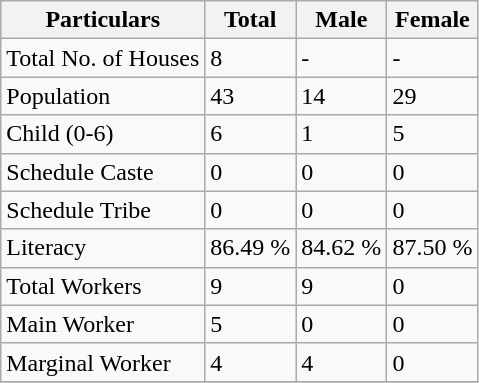<table class="wikitable sortable">
<tr>
<th>Particulars</th>
<th>Total</th>
<th>Male</th>
<th>Female</th>
</tr>
<tr>
<td>Total No. of Houses</td>
<td>8</td>
<td>-</td>
<td>-</td>
</tr>
<tr>
<td>Population</td>
<td>43</td>
<td>14</td>
<td>29</td>
</tr>
<tr>
<td>Child (0-6)</td>
<td>6</td>
<td>1</td>
<td>5</td>
</tr>
<tr>
<td>Schedule Caste</td>
<td>0</td>
<td>0</td>
<td>0</td>
</tr>
<tr>
<td>Schedule Tribe</td>
<td>0</td>
<td>0</td>
<td>0</td>
</tr>
<tr>
<td>Literacy</td>
<td>86.49 %</td>
<td>84.62 %</td>
<td>87.50 %</td>
</tr>
<tr>
<td>Total Workers</td>
<td>9</td>
<td>9</td>
<td>0</td>
</tr>
<tr>
<td>Main Worker</td>
<td>5</td>
<td>0</td>
<td>0</td>
</tr>
<tr>
<td>Marginal Worker</td>
<td>4</td>
<td>4</td>
<td>0</td>
</tr>
<tr>
</tr>
</table>
